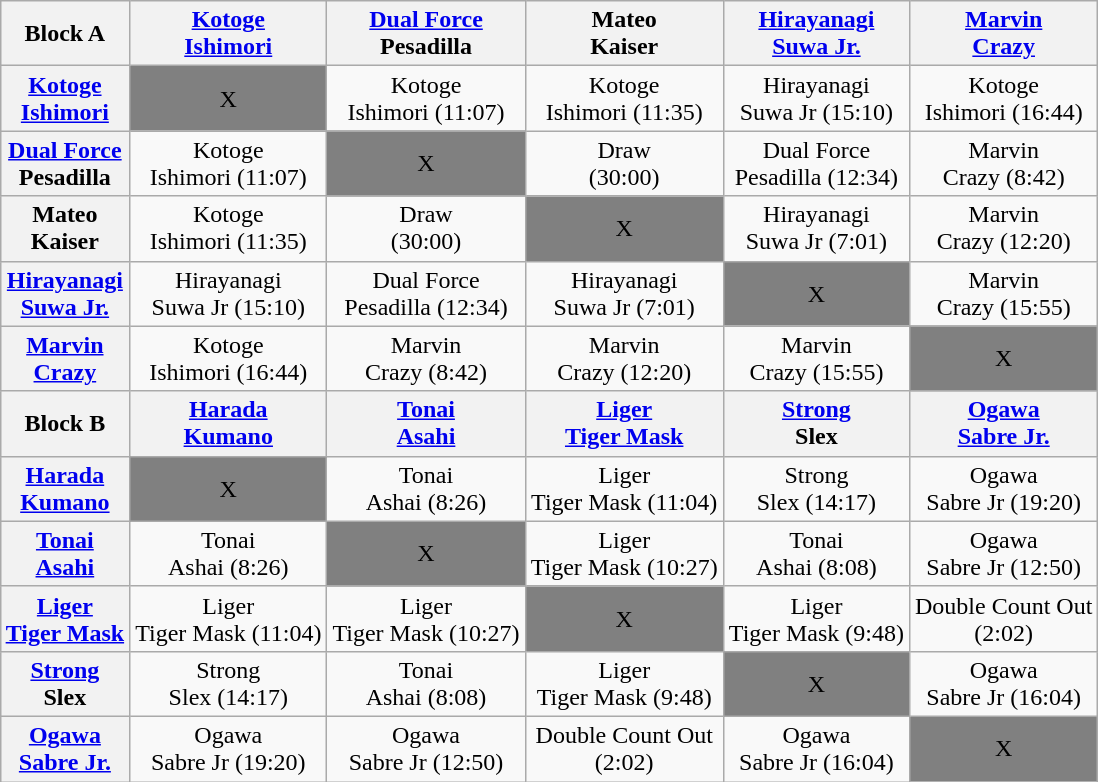<table class="wikitable" style="margin: 1em auto 1em auto">
<tr>
<th>Block A</th>
<th><a href='#'>Kotoge</a><br><a href='#'>Ishimori</a></th>
<th><a href='#'>Dual Force</a><br>Pesadilla</th>
<th>Mateo<br>Kaiser</th>
<th><a href='#'>Hirayanagi</a><br><a href='#'>Suwa Jr.</a></th>
<th><a href='#'>Marvin</a><br><a href='#'>Crazy</a></th>
</tr>
<tr align="center">
<th><a href='#'>Kotoge</a><br><a href='#'>Ishimori</a></th>
<td bgcolor=Grey>X</td>
<td>Kotoge<br>Ishimori (11:07)</td>
<td>Kotoge<br>Ishimori (11:35)</td>
<td>Hirayanagi<br>Suwa Jr (15:10)</td>
<td>Kotoge<br>Ishimori (16:44)</td>
</tr>
<tr align="center">
<th><a href='#'>Dual Force</a><br>Pesadilla</th>
<td>Kotoge<br>Ishimori (11:07)</td>
<td bgcolor=Grey>X</td>
<td>Draw<br> (30:00)</td>
<td>Dual Force<br>Pesadilla (12:34)</td>
<td>Marvin<br>Crazy (8:42)</td>
</tr>
<tr align="center">
<th>Mateo<br>Kaiser</th>
<td>Kotoge<br>Ishimori (11:35)</td>
<td>Draw<br> (30:00)</td>
<td bgcolor=Grey>X</td>
<td>Hirayanagi<br>Suwa Jr (7:01)</td>
<td>Marvin<br>Crazy (12:20)</td>
</tr>
<tr align="center">
<th><a href='#'>Hirayanagi</a><br><a href='#'>Suwa Jr.</a></th>
<td>Hirayanagi<br>Suwa Jr (15:10)</td>
<td>Dual Force<br>Pesadilla (12:34)</td>
<td>Hirayanagi<br>Suwa Jr (7:01)</td>
<td bgcolor=Grey>X</td>
<td>Marvin<br>Crazy (15:55)</td>
</tr>
<tr align="center">
<th><a href='#'>Marvin</a><br><a href='#'>Crazy</a></th>
<td>Kotoge<br>Ishimori (16:44)</td>
<td>Marvin<br>Crazy (8:42)</td>
<td>Marvin<br>Crazy (12:20)</td>
<td>Marvin<br>Crazy (15:55)</td>
<td bgcolor=grey>X</td>
</tr>
<tr align="center">
<th>Block B</th>
<th><a href='#'>Harada</a><br><a href='#'>Kumano</a></th>
<th><a href='#'>Tonai</a><br><a href='#'>Asahi</a></th>
<th><a href='#'>Liger</a><br><a href='#'>Tiger Mask</a></th>
<th><a href='#'>Strong</a><br>Slex</th>
<th><a href='#'>Ogawa</a><br><a href='#'>Sabre Jr.</a></th>
</tr>
<tr align="center">
<th><a href='#'>Harada</a><br><a href='#'>Kumano</a></th>
<td bgcolor=Grey>X</td>
<td>Tonai<br>Ashai (8:26)</td>
<td>Liger<br>Tiger Mask (11:04)</td>
<td>Strong<br>Slex (14:17)</td>
<td>Ogawa<br>Sabre Jr (19:20)</td>
</tr>
<tr align="center">
<th><a href='#'>Tonai</a><br><a href='#'>Asahi</a></th>
<td>Tonai<br>Ashai (8:26)</td>
<td bgcolor=Grey>X</td>
<td>Liger<br>Tiger Mask (10:27)</td>
<td>Tonai<br>Ashai (8:08)</td>
<td>Ogawa<br>Sabre Jr (12:50)</td>
</tr>
<tr align="center">
<th><a href='#'>Liger</a><br><a href='#'>Tiger Mask</a></th>
<td>Liger<br>Tiger Mask (11:04)</td>
<td>Liger<br>Tiger Mask (10:27)</td>
<td bgcolor=Grey>X</td>
<td>Liger<br>Tiger Mask (9:48)</td>
<td>Double Count Out<br> (2:02)</td>
</tr>
<tr align="center">
<th><a href='#'>Strong</a><br>Slex</th>
<td>Strong<br>Slex (14:17)</td>
<td>Tonai<br>Ashai (8:08)</td>
<td>Liger<br>Tiger Mask (9:48)</td>
<td bgcolor=Grey>X</td>
<td>Ogawa<br>Sabre Jr (16:04)</td>
</tr>
<tr align="center">
<th><a href='#'>Ogawa</a><br><a href='#'>Sabre Jr.</a></th>
<td>Ogawa<br>Sabre Jr (19:20)</td>
<td>Ogawa<br>Sabre Jr (12:50)</td>
<td>Double Count Out<br> (2:02)</td>
<td>Ogawa<br>Sabre Jr (16:04)</td>
<td bgcolor=Grey>X</td>
</tr>
</table>
